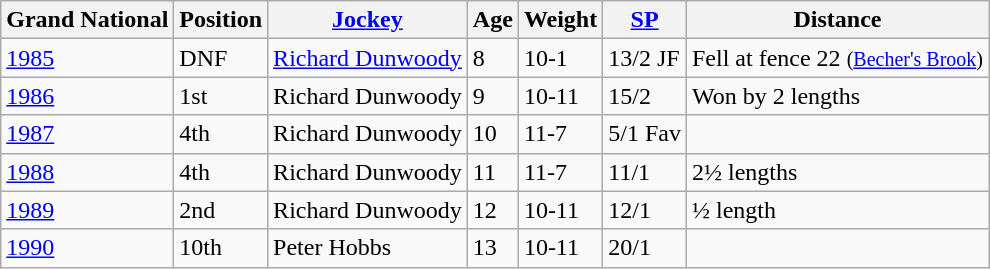<table class="wikitable sortable">
<tr>
<th>Grand National</th>
<th>Position</th>
<th><a href='#'>Jockey</a></th>
<th>Age</th>
<th>Weight</th>
<th><a href='#'>SP</a></th>
<th>Distance</th>
</tr>
<tr>
<td><a href='#'>1985</a></td>
<td>DNF</td>
<td><a href='#'>Richard Dunwoody</a></td>
<td>8</td>
<td>10-1</td>
<td>13/2 JF</td>
<td>Fell at fence 22 <small>(<a href='#'>Becher's Brook</a>)</small></td>
</tr>
<tr>
<td><a href='#'>1986</a></td>
<td>1st</td>
<td>Richard Dunwoody</td>
<td>9</td>
<td>10-11</td>
<td>15/2</td>
<td>Won by 2 lengths</td>
</tr>
<tr>
<td><a href='#'>1987</a></td>
<td>4th</td>
<td>Richard Dunwoody</td>
<td>10</td>
<td>11-7</td>
<td>5/1 Fav</td>
<td></td>
</tr>
<tr>
<td><a href='#'>1988</a></td>
<td>4th</td>
<td>Richard Dunwoody</td>
<td>11</td>
<td>11-7</td>
<td>11/1</td>
<td>2½ lengths</td>
</tr>
<tr>
<td><a href='#'>1989</a></td>
<td>2nd</td>
<td>Richard Dunwoody</td>
<td>12</td>
<td>10-11</td>
<td>12/1</td>
<td>½ length</td>
</tr>
<tr>
<td><a href='#'>1990</a></td>
<td>10th</td>
<td>Peter Hobbs</td>
<td>13</td>
<td>10-11</td>
<td>20/1</td>
<td></td>
</tr>
</table>
